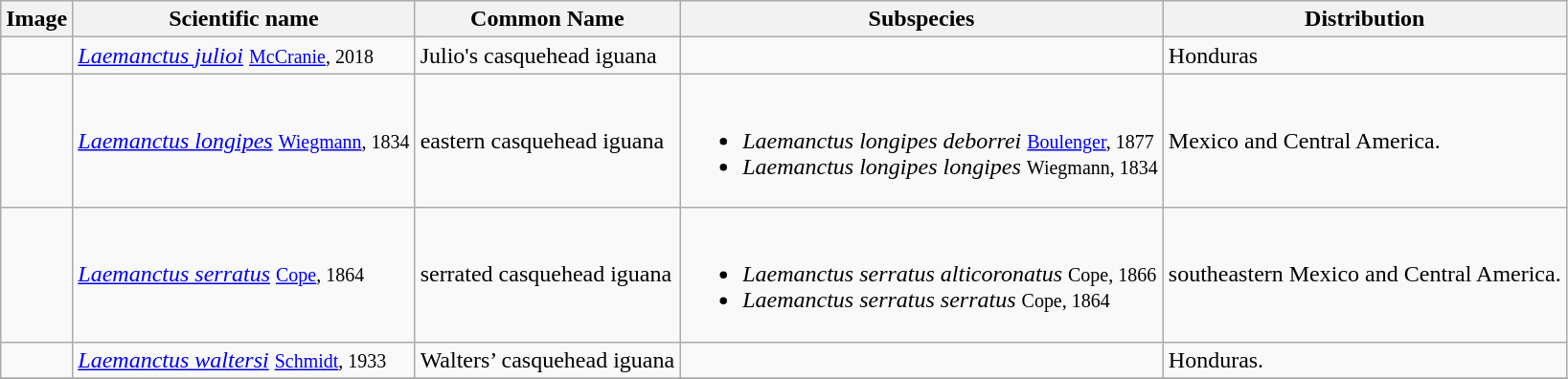<table class="wikitable">
<tr>
<th>Image</th>
<th>Scientific name</th>
<th>Common Name</th>
<th>Subspecies</th>
<th>Distribution</th>
</tr>
<tr>
<td></td>
<td><em><a href='#'>Laemanctus julioi</a></em> <small><a href='#'>McCranie</a>, 2018</small></td>
<td>Julio's casquehead iguana</td>
<td></td>
<td>Honduras</td>
</tr>
<tr>
<td></td>
<td><em><a href='#'>Laemanctus longipes</a></em> <small><a href='#'>Wiegmann</a>, 1834</small></td>
<td>eastern casquehead iguana</td>
<td><br><ul><li><em>Laemanctus longipes deborrei</em> <small><a href='#'>Boulenger</a>, 1877</small></li><li><em>Laemanctus longipes longipes</em> <small>Wiegmann, 1834</small></li></ul></td>
<td>Mexico and Central America.</td>
</tr>
<tr>
<td></td>
<td><em><a href='#'>Laemanctus serratus</a></em> <small><a href='#'>Cope</a>, 1864</small></td>
<td>serrated casquehead iguana</td>
<td><br><ul><li><em>Laemanctus serratus alticoronatus</em> <small>Cope, 1866</small></li><li><em>Laemanctus serratus serratus</em> <small>Cope, 1864</small></li></ul></td>
<td>southeastern Mexico and Central America.</td>
</tr>
<tr>
<td></td>
<td><em><a href='#'>Laemanctus waltersi</a></em> <small><a href='#'>Schmidt</a>, 1933</small></td>
<td>Walters’ casquehead iguana</td>
<td></td>
<td>Honduras.</td>
</tr>
<tr>
</tr>
</table>
